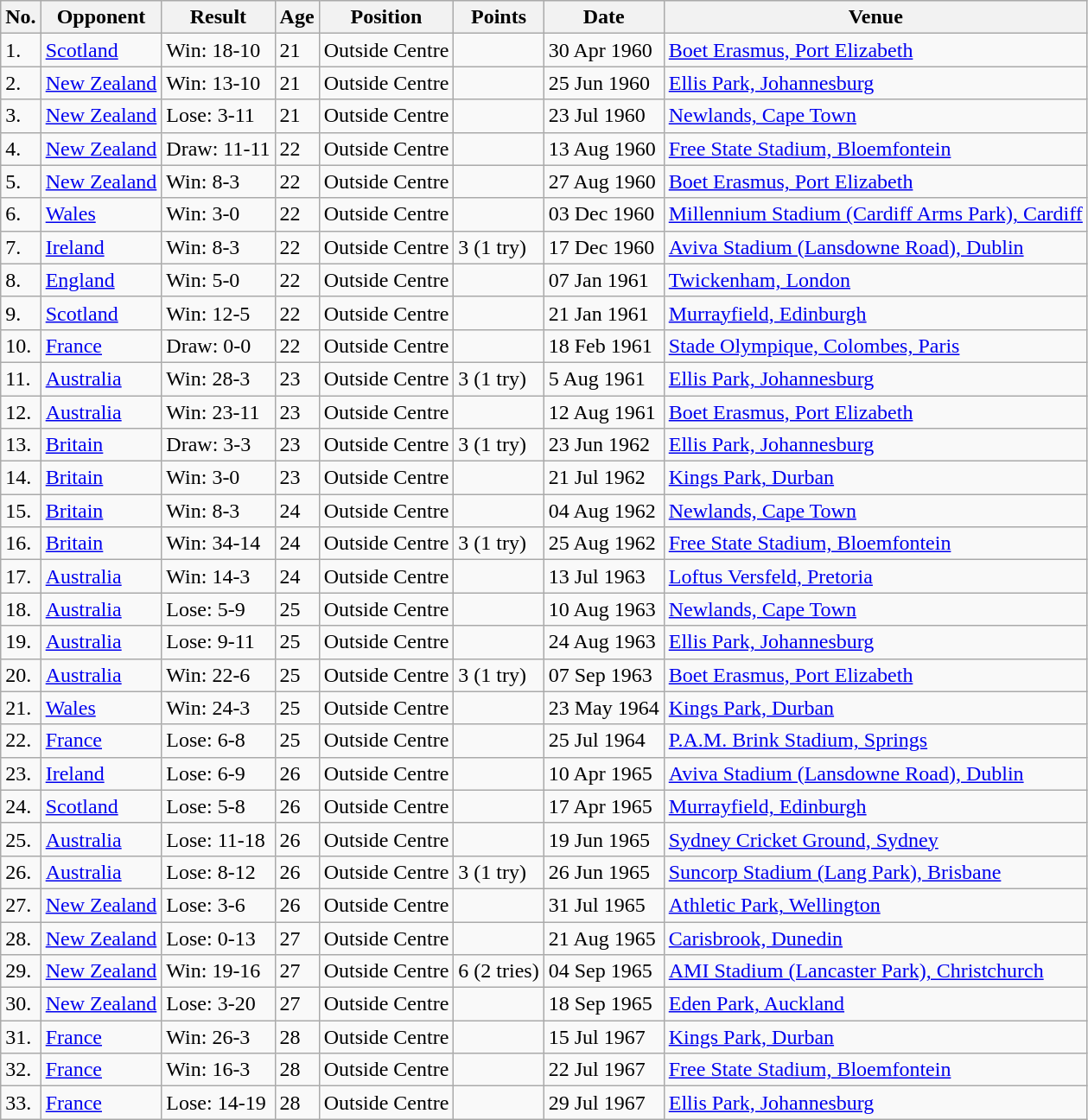<table class="wikitable">
<tr>
<th>No.</th>
<th>Opponent</th>
<th>Result</th>
<th>Age</th>
<th>Position</th>
<th>Points</th>
<th>Date</th>
<th>Venue</th>
</tr>
<tr>
<td>1.</td>
<td><a href='#'>Scotland</a></td>
<td>Win: 18-10</td>
<td>21</td>
<td>Outside Centre</td>
<td></td>
<td>30 Apr 1960</td>
<td><a href='#'>Boet Erasmus, Port Elizabeth</a></td>
</tr>
<tr>
<td>2.</td>
<td><a href='#'>New Zealand</a></td>
<td>Win: 13-10</td>
<td>21</td>
<td>Outside Centre</td>
<td></td>
<td>25 Jun 1960</td>
<td><a href='#'>Ellis Park, Johannesburg</a></td>
</tr>
<tr>
<td>3.</td>
<td><a href='#'>New Zealand</a></td>
<td>Lose: 3-11</td>
<td>21</td>
<td>Outside Centre</td>
<td></td>
<td>23 Jul 1960</td>
<td><a href='#'>Newlands, Cape Town</a></td>
</tr>
<tr>
<td>4.</td>
<td><a href='#'>New Zealand</a></td>
<td>Draw: 11-11</td>
<td>22</td>
<td>Outside Centre</td>
<td></td>
<td>13 Aug 1960</td>
<td><a href='#'>Free State Stadium, Bloemfontein</a></td>
</tr>
<tr>
<td>5.</td>
<td><a href='#'>New Zealand</a></td>
<td>Win: 8-3</td>
<td>22</td>
<td>Outside Centre</td>
<td></td>
<td>27 Aug 1960</td>
<td><a href='#'>Boet Erasmus, Port Elizabeth</a></td>
</tr>
<tr>
<td>6.</td>
<td><a href='#'>Wales</a></td>
<td>Win: 3-0</td>
<td>22</td>
<td>Outside Centre</td>
<td></td>
<td>03 Dec 1960</td>
<td><a href='#'>Millennium Stadium (Cardiff Arms Park), Cardiff</a></td>
</tr>
<tr>
<td>7.</td>
<td><a href='#'>Ireland</a></td>
<td>Win: 8-3</td>
<td>22</td>
<td>Outside Centre</td>
<td>3 (1 try)</td>
<td>17 Dec 1960</td>
<td><a href='#'>Aviva Stadium (Lansdowne Road), Dublin</a></td>
</tr>
<tr>
<td>8.</td>
<td><a href='#'>England</a></td>
<td>Win: 5-0</td>
<td>22</td>
<td>Outside Centre</td>
<td></td>
<td>07 Jan 1961</td>
<td><a href='#'>Twickenham, London</a></td>
</tr>
<tr>
<td>9.</td>
<td><a href='#'>Scotland</a></td>
<td>Win: 12-5</td>
<td>22</td>
<td>Outside Centre</td>
<td></td>
<td>21 Jan 1961</td>
<td><a href='#'>Murrayfield, Edinburgh</a></td>
</tr>
<tr>
<td>10.</td>
<td><a href='#'>France</a></td>
<td>Draw: 0-0</td>
<td>22</td>
<td>Outside Centre</td>
<td></td>
<td>18 Feb 1961</td>
<td><a href='#'>Stade Olympique, Colombes, Paris</a></td>
</tr>
<tr>
<td>11.</td>
<td><a href='#'>Australia</a></td>
<td>Win: 28-3</td>
<td>23</td>
<td>Outside Centre</td>
<td>3 (1 try)</td>
<td>5 Aug 1961</td>
<td><a href='#'>Ellis Park, Johannesburg</a></td>
</tr>
<tr>
<td>12.</td>
<td><a href='#'>Australia</a></td>
<td>Win: 23-11</td>
<td>23</td>
<td>Outside Centre</td>
<td></td>
<td>12 Aug 1961</td>
<td><a href='#'>Boet Erasmus, Port Elizabeth</a></td>
</tr>
<tr>
<td>13.</td>
<td><a href='#'>Britain</a></td>
<td>Draw: 3-3</td>
<td>23</td>
<td>Outside Centre</td>
<td>3 (1 try)</td>
<td>23 Jun 1962</td>
<td><a href='#'>Ellis Park, Johannesburg</a></td>
</tr>
<tr>
<td>14.</td>
<td><a href='#'>Britain</a></td>
<td>Win: 3-0</td>
<td>23</td>
<td>Outside Centre</td>
<td></td>
<td>21 Jul 1962</td>
<td><a href='#'>Kings Park, Durban</a></td>
</tr>
<tr>
<td>15.</td>
<td><a href='#'>Britain</a></td>
<td>Win: 8-3</td>
<td>24</td>
<td>Outside Centre</td>
<td></td>
<td>04 Aug 1962</td>
<td><a href='#'>Newlands, Cape Town</a></td>
</tr>
<tr>
<td>16.</td>
<td><a href='#'>Britain</a></td>
<td>Win: 34-14</td>
<td>24</td>
<td>Outside Centre</td>
<td>3 (1 try)</td>
<td>25 Aug 1962</td>
<td><a href='#'>Free State Stadium, Bloemfontein</a></td>
</tr>
<tr>
<td>17.</td>
<td><a href='#'>Australia</a></td>
<td>Win: 14-3</td>
<td>24</td>
<td>Outside Centre</td>
<td></td>
<td>13 Jul 1963</td>
<td><a href='#'>Loftus Versfeld, Pretoria</a></td>
</tr>
<tr>
<td>18.</td>
<td><a href='#'>Australia</a></td>
<td>Lose: 5-9</td>
<td>25</td>
<td>Outside Centre</td>
<td></td>
<td>10 Aug 1963</td>
<td><a href='#'>Newlands, Cape Town</a></td>
</tr>
<tr>
<td>19.</td>
<td><a href='#'>Australia</a></td>
<td>Lose: 9-11</td>
<td>25</td>
<td>Outside Centre</td>
<td></td>
<td>24 Aug 1963</td>
<td><a href='#'>Ellis Park, Johannesburg</a></td>
</tr>
<tr>
<td>20.</td>
<td><a href='#'>Australia</a></td>
<td>Win: 22-6</td>
<td>25</td>
<td>Outside Centre</td>
<td>3 (1 try)</td>
<td>07 Sep 1963</td>
<td><a href='#'>Boet Erasmus, Port Elizabeth</a></td>
</tr>
<tr>
<td>21.</td>
<td><a href='#'>Wales</a></td>
<td>Win: 24-3</td>
<td>25</td>
<td>Outside Centre</td>
<td></td>
<td>23 May 1964</td>
<td><a href='#'>Kings Park, Durban</a></td>
</tr>
<tr>
<td>22.</td>
<td><a href='#'>France</a></td>
<td>Lose: 6-8</td>
<td>25</td>
<td>Outside Centre</td>
<td></td>
<td>25 Jul 1964</td>
<td><a href='#'>P.A.M. Brink Stadium, Springs</a></td>
</tr>
<tr>
<td>23.</td>
<td><a href='#'>Ireland</a></td>
<td>Lose: 6-9</td>
<td>26</td>
<td>Outside Centre</td>
<td></td>
<td>10 Apr 1965</td>
<td><a href='#'>Aviva Stadium (Lansdowne Road), Dublin</a></td>
</tr>
<tr>
<td>24.</td>
<td><a href='#'>Scotland</a></td>
<td>Lose: 5-8</td>
<td>26</td>
<td>Outside Centre</td>
<td></td>
<td>17 Apr 1965</td>
<td><a href='#'>Murrayfield, Edinburgh</a></td>
</tr>
<tr>
<td>25.</td>
<td><a href='#'>Australia</a></td>
<td>Lose: 11-18</td>
<td>26</td>
<td>Outside Centre</td>
<td></td>
<td>19 Jun 1965</td>
<td><a href='#'>Sydney Cricket Ground, Sydney</a></td>
</tr>
<tr>
<td>26.</td>
<td><a href='#'>Australia</a></td>
<td>Lose: 8-12</td>
<td>26</td>
<td>Outside Centre</td>
<td>3 (1 try)</td>
<td>26 Jun 1965</td>
<td><a href='#'>Suncorp Stadium (Lang Park), Brisbane</a></td>
</tr>
<tr>
<td>27.</td>
<td><a href='#'>New Zealand</a></td>
<td>Lose: 3-6</td>
<td>26</td>
<td>Outside Centre</td>
<td></td>
<td>31 Jul 1965</td>
<td><a href='#'>Athletic Park, Wellington</a></td>
</tr>
<tr>
<td>28.</td>
<td><a href='#'>New Zealand</a></td>
<td>Lose: 0-13</td>
<td>27</td>
<td>Outside Centre</td>
<td></td>
<td>21 Aug 1965</td>
<td><a href='#'>Carisbrook, Dunedin</a></td>
</tr>
<tr>
<td>29.</td>
<td><a href='#'>New Zealand</a></td>
<td>Win: 19-16</td>
<td>27</td>
<td>Outside Centre</td>
<td>6 (2 tries)</td>
<td>04 Sep 1965</td>
<td><a href='#'>AMI Stadium (Lancaster Park), Christchurch</a></td>
</tr>
<tr>
<td>30.</td>
<td><a href='#'>New Zealand</a></td>
<td>Lose: 3-20</td>
<td>27</td>
<td>Outside Centre</td>
<td></td>
<td>18 Sep 1965</td>
<td><a href='#'>Eden Park, Auckland</a></td>
</tr>
<tr>
<td>31.</td>
<td><a href='#'>France</a></td>
<td>Win: 26-3</td>
<td>28</td>
<td>Outside Centre</td>
<td></td>
<td>15 Jul  1967</td>
<td><a href='#'>Kings Park, Durban</a></td>
</tr>
<tr>
<td>32.</td>
<td><a href='#'>France</a></td>
<td>Win: 16-3</td>
<td>28</td>
<td>Outside Centre</td>
<td></td>
<td>22 Jul 1967</td>
<td><a href='#'>Free State Stadium, Bloemfontein</a></td>
</tr>
<tr>
<td>33.</td>
<td><a href='#'>France</a></td>
<td>Lose: 14-19</td>
<td>28</td>
<td>Outside Centre</td>
<td></td>
<td>29 Jul 1967</td>
<td><a href='#'>Ellis Park, Johannesburg</a></td>
</tr>
</table>
